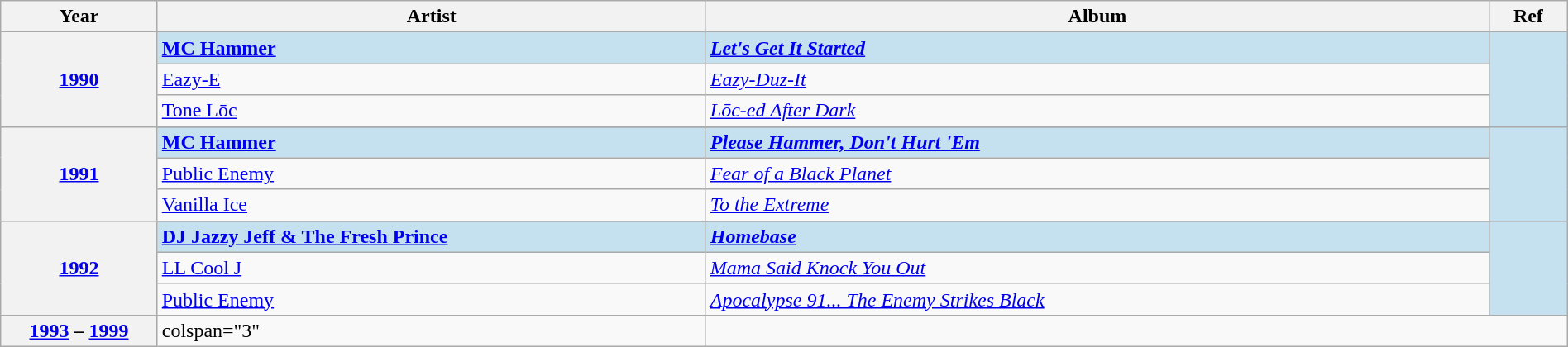<table class="wikitable" width="100%">
<tr>
<th width="10%">Year</th>
<th width="35%">Artist</th>
<th width="50%">Album</th>
<th width="5%">Ref</th>
</tr>
<tr>
<th rowspan="4" align="center"><a href='#'>1990<br></a></th>
</tr>
<tr style="background:#c5e1f0">
<td><strong><a href='#'>MC Hammer</a></strong></td>
<td><strong><em><a href='#'>Let's Get It Started</a></em></strong></td>
<td rowspan="4" align="center"></td>
</tr>
<tr>
<td><a href='#'>Eazy-E</a></td>
<td><em><a href='#'>Eazy-Duz-It</a></em></td>
</tr>
<tr>
<td><a href='#'>Tone Lōc</a></td>
<td><em><a href='#'>Lōc-ed After Dark</a></em></td>
</tr>
<tr>
<th rowspan="4" align="center"><a href='#'>1991<br></a></th>
</tr>
<tr style="background:#c5e1f0">
<td><strong><a href='#'>MC Hammer</a></strong></td>
<td><strong><em><a href='#'>Please Hammer, Don't Hurt 'Em</a></em></strong></td>
<td rowspan="4" align="center"></td>
</tr>
<tr>
<td><a href='#'>Public Enemy</a></td>
<td><em><a href='#'>Fear of a Black Planet</a></em></td>
</tr>
<tr>
<td><a href='#'>Vanilla Ice</a></td>
<td><em><a href='#'>To the Extreme</a></em></td>
</tr>
<tr>
<th rowspan="4" align="center"><a href='#'>1992<br></a></th>
</tr>
<tr style="background:#c5e1f0">
<td><strong><a href='#'>DJ Jazzy Jeff & The Fresh Prince</a></strong></td>
<td><strong><em><a href='#'>Homebase</a></em></strong></td>
<td rowspan="3" align="center"></td>
</tr>
<tr>
<td><a href='#'>LL Cool J</a></td>
<td><em><a href='#'>Mama Said Knock You Out</a></em></td>
</tr>
<tr>
<td><a href='#'>Public Enemy</a></td>
<td><em><a href='#'>Apocalypse 91... The Enemy Strikes Black</a></em></td>
</tr>
<tr>
<th align="center"><a href='#'>1993</a> – <a href='#'>1999</a></th>
<td>colspan="3" </td>
</tr>
</table>
